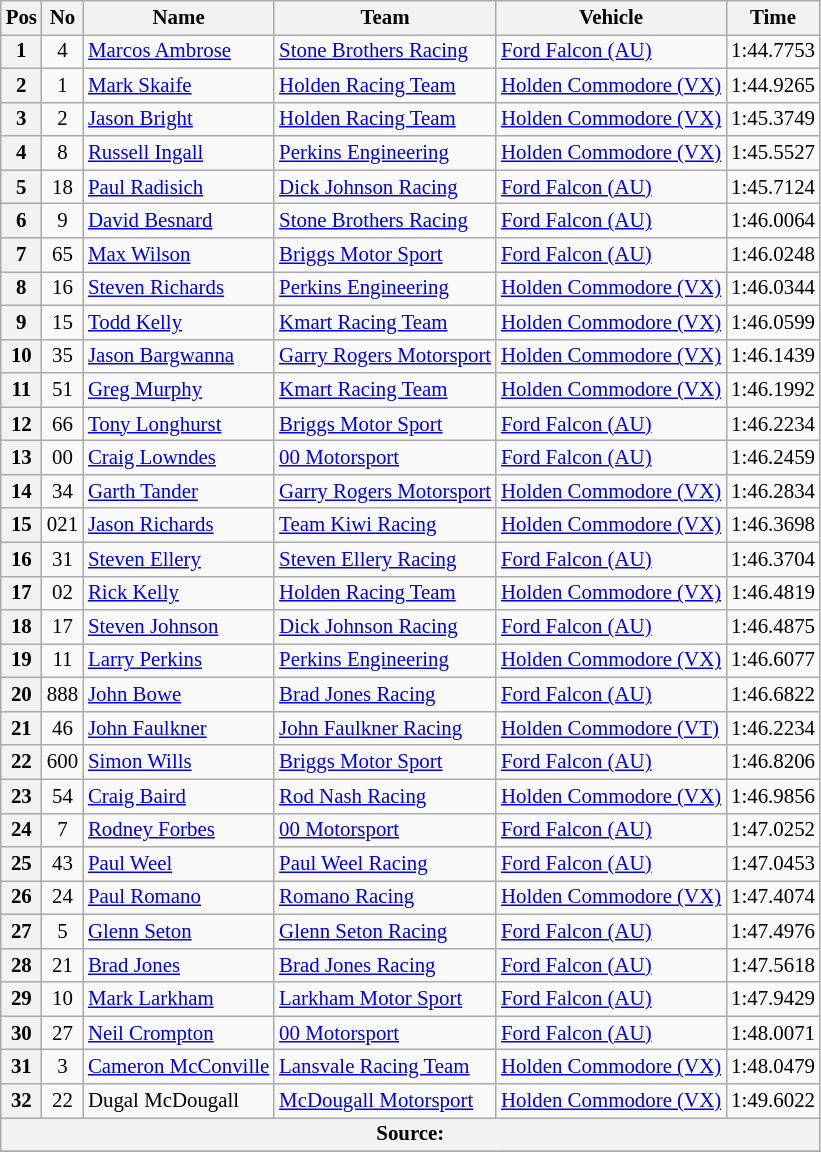<table class="wikitable" style="font-size: 87%;">
<tr>
<th>Pos</th>
<th>No</th>
<th>Name</th>
<th>Team</th>
<th>Vehicle</th>
<th>Time</th>
</tr>
<tr>
<th>1</th>
<td align=center>4</td>
<td> <a href='#'>Marcos Ambrose</a></td>
<td><a href='#'>Stone Brothers Racing</a></td>
<td><a href='#'>Ford Falcon (AU)</a></td>
<td>1:44.7753</td>
</tr>
<tr>
<th>2</th>
<td align=center>1</td>
<td> <a href='#'>Mark Skaife</a></td>
<td><a href='#'>Holden Racing Team</a></td>
<td><a href='#'>Holden Commodore (VX)</a></td>
<td>1:44.9265</td>
</tr>
<tr>
<th>3</th>
<td align=center>2</td>
<td> <a href='#'>Jason Bright</a></td>
<td><a href='#'>Holden Racing Team</a></td>
<td><a href='#'>Holden Commodore (VX)</a></td>
<td>1:45.3749</td>
</tr>
<tr>
<th>4</th>
<td align=center>8</td>
<td> <a href='#'>Russell Ingall</a></td>
<td><a href='#'>Perkins Engineering</a></td>
<td><a href='#'>Holden Commodore (VX)</a></td>
<td>1:45.5527</td>
</tr>
<tr>
<th>5</th>
<td align=center>18</td>
<td> <a href='#'>Paul Radisich</a></td>
<td><a href='#'>Dick Johnson Racing</a></td>
<td><a href='#'>Ford Falcon (AU)</a></td>
<td>1:45.7124</td>
</tr>
<tr>
<th>6</th>
<td align=center>9</td>
<td> <a href='#'>David Besnard</a></td>
<td><a href='#'>Stone Brothers Racing</a></td>
<td><a href='#'>Ford Falcon (AU)</a></td>
<td>1:46.0064</td>
</tr>
<tr>
<th>7</th>
<td align=center>65</td>
<td> <a href='#'>Max Wilson</a></td>
<td><a href='#'>Briggs Motor Sport</a></td>
<td><a href='#'>Ford Falcon (AU)</a></td>
<td>1:46.0248</td>
</tr>
<tr>
<th>8</th>
<td align=center>16</td>
<td> <a href='#'>Steven Richards</a></td>
<td><a href='#'>Perkins Engineering</a></td>
<td><a href='#'>Holden Commodore (VX)</a></td>
<td>1:46.0344</td>
</tr>
<tr>
<th>9</th>
<td align=center>15</td>
<td> <a href='#'>Todd Kelly</a></td>
<td><a href='#'>Kmart Racing Team</a></td>
<td><a href='#'>Holden Commodore (VX)</a></td>
<td>1:46.0599</td>
</tr>
<tr>
<th>10</th>
<td align=center>35</td>
<td> <a href='#'>Jason Bargwanna</a></td>
<td><a href='#'>Garry Rogers Motorsport</a></td>
<td><a href='#'>Holden Commodore (VX)</a></td>
<td>1:46.1439</td>
</tr>
<tr>
<th>11</th>
<td align=center>51</td>
<td> <a href='#'>Greg Murphy</a></td>
<td><a href='#'>Kmart Racing Team</a></td>
<td><a href='#'>Holden Commodore (VX)</a></td>
<td>1:46.1992</td>
</tr>
<tr>
<th>12</th>
<td align=center>66</td>
<td> <a href='#'>Tony Longhurst</a></td>
<td><a href='#'>Briggs Motor Sport</a></td>
<td><a href='#'>Ford Falcon (AU)</a></td>
<td>1:46.2234</td>
</tr>
<tr>
<th>13</th>
<td align=center>00</td>
<td> <a href='#'>Craig Lowndes</a></td>
<td><a href='#'>00 Motorsport</a></td>
<td><a href='#'>Ford Falcon (AU)</a></td>
<td>1:46.2459</td>
</tr>
<tr>
<th>14</th>
<td align=center>34</td>
<td> <a href='#'>Garth Tander</a></td>
<td><a href='#'>Garry Rogers Motorsport</a></td>
<td><a href='#'>Holden Commodore (VX)</a></td>
<td>1:46.2834</td>
</tr>
<tr>
<th>15</th>
<td align=center>021</td>
<td> <a href='#'>Jason Richards</a></td>
<td><a href='#'>Team Kiwi Racing</a></td>
<td><a href='#'>Holden Commodore (VX)</a></td>
<td>1:46.3698</td>
</tr>
<tr>
<th>16</th>
<td align=center>31</td>
<td> <a href='#'>Steven Ellery</a></td>
<td><a href='#'>Steven Ellery Racing</a></td>
<td><a href='#'>Ford Falcon (AU)</a></td>
<td>1:46.3704</td>
</tr>
<tr>
<th>17</th>
<td align=center>02</td>
<td> <a href='#'>Rick Kelly</a></td>
<td><a href='#'>Holden Racing Team</a></td>
<td><a href='#'>Holden Commodore (VX)</a></td>
<td>1:46.4819</td>
</tr>
<tr>
<th>18</th>
<td align=center>17</td>
<td> <a href='#'>Steven Johnson</a></td>
<td><a href='#'>Dick Johnson Racing</a></td>
<td><a href='#'>Ford Falcon (AU)</a></td>
<td>1:46.4875</td>
</tr>
<tr>
<th>19</th>
<td align=center>11</td>
<td> <a href='#'>Larry Perkins</a></td>
<td><a href='#'>Perkins Engineering</a></td>
<td><a href='#'>Holden Commodore (VX)</a></td>
<td>1:46.6077</td>
</tr>
<tr>
<th>20</th>
<td align=center>888</td>
<td> <a href='#'>John Bowe</a></td>
<td><a href='#'>Brad Jones Racing</a></td>
<td><a href='#'>Ford Falcon (AU)</a></td>
<td>1:46.6822</td>
</tr>
<tr>
<th>21</th>
<td align=center>46</td>
<td> <a href='#'>John Faulkner</a></td>
<td><a href='#'>John Faulkner Racing</a></td>
<td><a href='#'>Holden Commodore (VT)</a></td>
<td>1:46.2234</td>
</tr>
<tr>
<th>22</th>
<td align=center>600</td>
<td> <a href='#'>Simon Wills</a></td>
<td><a href='#'>Briggs Motor Sport</a></td>
<td><a href='#'>Ford Falcon (AU)</a></td>
<td>1:46.8206</td>
</tr>
<tr>
<th>23</th>
<td align=center>54</td>
<td> <a href='#'>Craig Baird</a></td>
<td><a href='#'>Rod Nash Racing</a></td>
<td><a href='#'>Holden Commodore (VX)</a></td>
<td>1:46.9856</td>
</tr>
<tr>
<th>24</th>
<td align=center>7</td>
<td> <a href='#'>Rodney Forbes</a></td>
<td><a href='#'>00 Motorsport</a></td>
<td><a href='#'>Ford Falcon (AU)</a></td>
<td>1:47.0252</td>
</tr>
<tr>
<th>25</th>
<td align=center>43</td>
<td> <a href='#'>Paul Weel</a></td>
<td><a href='#'>Paul Weel Racing</a></td>
<td><a href='#'>Ford Falcon (AU)</a></td>
<td>1:47.0453</td>
</tr>
<tr>
<th>26</th>
<td align=center>24</td>
<td> <a href='#'>Paul Romano</a></td>
<td><a href='#'>Romano Racing</a></td>
<td><a href='#'>Holden Commodore (VX)</a></td>
<td>1:47.4074</td>
</tr>
<tr>
<th>27</th>
<td align=center>5</td>
<td> <a href='#'>Glenn Seton</a></td>
<td><a href='#'>Glenn Seton Racing</a></td>
<td><a href='#'>Ford Falcon (AU)</a></td>
<td>1:47.4976</td>
</tr>
<tr>
<th>28</th>
<td align=center>21</td>
<td> <a href='#'>Brad Jones</a></td>
<td><a href='#'>Brad Jones Racing</a></td>
<td><a href='#'>Ford Falcon (AU)</a></td>
<td>1:47.5618</td>
</tr>
<tr>
<th>29</th>
<td align=center>10</td>
<td> <a href='#'>Mark Larkham</a></td>
<td><a href='#'>Larkham Motor Sport</a></td>
<td><a href='#'>Ford Falcon (AU)</a></td>
<td>1:47.9429</td>
</tr>
<tr>
<th>30</th>
<td align=center>27</td>
<td> <a href='#'>Neil Crompton</a></td>
<td><a href='#'>00 Motorsport</a></td>
<td><a href='#'>Ford Falcon (AU)</a></td>
<td>1:48.0071</td>
</tr>
<tr>
<th>31</th>
<td align=center>3</td>
<td> <a href='#'>Cameron McConville</a></td>
<td><a href='#'>Lansvale Racing Team</a></td>
<td><a href='#'>Holden Commodore (VX)</a></td>
<td>1:48.0479</td>
</tr>
<tr>
<th>32</th>
<td align=center>22</td>
<td> Dugal McDougall</td>
<td><a href='#'>McDougall Motorsport</a></td>
<td><a href='#'>Holden Commodore (VX)</a></td>
<td>1:49.6022</td>
</tr>
<tr>
<th colspan=6>Source:</th>
</tr>
<tr>
</tr>
</table>
